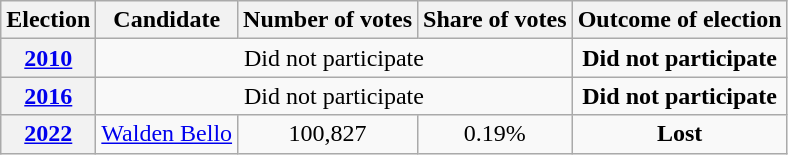<table class="sortable wikitable" style="text-align:center">
<tr>
<th>Election</th>
<th>Candidate</th>
<th>Number of votes</th>
<th>Share of votes</th>
<th>Outcome of election</th>
</tr>
<tr>
<th><a href='#'>2010</a></th>
<td colspan="3">Did not participate</td>
<td><strong>Did not participate</strong></td>
</tr>
<tr>
<th><a href='#'>2016</a></th>
<td colspan="3">Did not participate</td>
<td><strong>Did not participate</strong></td>
</tr>
<tr>
<th><a href='#'>2022</a></th>
<td><a href='#'>Walden Bello</a></td>
<td>100,827</td>
<td>0.19%</td>
<td><strong>Lost</strong></td>
</tr>
</table>
